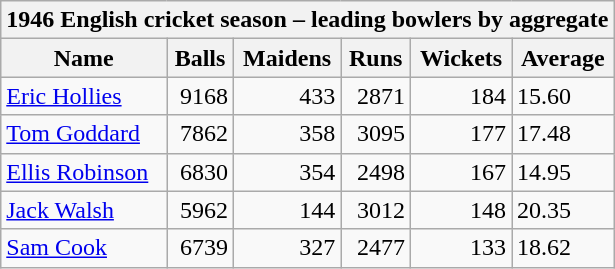<table class="wikitable">
<tr>
<th bgcolor="#efefef" colspan="7">1946 English cricket season – leading bowlers by aggregate</th>
</tr>
<tr bgcolor="#efefef">
<th>Name</th>
<th>Balls</th>
<th>Maidens</th>
<th>Runs</th>
<th>Wickets</th>
<th>Average</th>
</tr>
<tr>
<td><a href='#'>Eric Hollies</a></td>
<td align="right">9168</td>
<td align="right">433</td>
<td align="right">2871</td>
<td align="right">184</td>
<td>15.60</td>
</tr>
<tr>
<td><a href='#'>Tom Goddard</a></td>
<td align="right">7862</td>
<td align="right">358</td>
<td align="right">3095</td>
<td align="right">177</td>
<td>17.48</td>
</tr>
<tr>
<td><a href='#'>Ellis Robinson</a></td>
<td align="right">6830</td>
<td align="right">354</td>
<td align="right">2498</td>
<td align="right">167</td>
<td>14.95</td>
</tr>
<tr>
<td><a href='#'>Jack Walsh</a></td>
<td align="right">5962</td>
<td align="right">144</td>
<td align="right">3012</td>
<td align="right">148</td>
<td>20.35</td>
</tr>
<tr>
<td><a href='#'>Sam Cook</a></td>
<td align="right">6739</td>
<td align="right">327</td>
<td align="right">2477</td>
<td align="right">133</td>
<td>18.62</td>
</tr>
</table>
